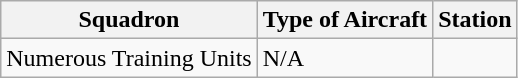<table class="wikitable">
<tr>
<th>Squadron</th>
<th>Type of Aircraft</th>
<th>Station</th>
</tr>
<tr>
<td>Numerous Training Units</td>
<td>N/A</td>
<td></td>
</tr>
</table>
